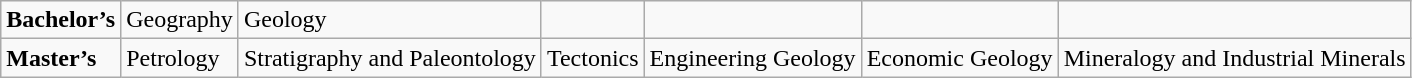<table class="wikitable">
<tr>
<td><strong>Bachelor’s</strong></td>
<td>Geography</td>
<td>Geology</td>
<td></td>
<td></td>
<td></td>
<td></td>
</tr>
<tr>
<td><strong>Master’s</strong></td>
<td>Petrology</td>
<td>Stratigraphy  and Paleontology</td>
<td>Tectonics</td>
<td>Engineering  Geology</td>
<td>Economic  Geology</td>
<td>Mineralogy  and Industrial Minerals</td>
</tr>
</table>
